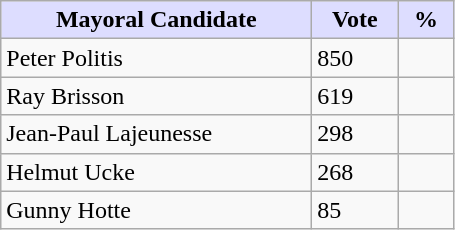<table class="wikitable">
<tr>
<th style="background:#ddf; width:200px;">Mayoral Candidate</th>
<th style="background:#ddf; width:50px;">Vote</th>
<th style="background:#ddf; width:30px;">%</th>
</tr>
<tr>
<td>Peter Politis</td>
<td>850</td>
<td></td>
</tr>
<tr>
<td>Ray Brisson</td>
<td>619</td>
<td></td>
</tr>
<tr>
<td>Jean-Paul Lajeunesse</td>
<td>298</td>
<td></td>
</tr>
<tr>
<td>Helmut Ucke</td>
<td>268</td>
<td></td>
</tr>
<tr>
<td>Gunny Hotte</td>
<td>85</td>
<td></td>
</tr>
</table>
